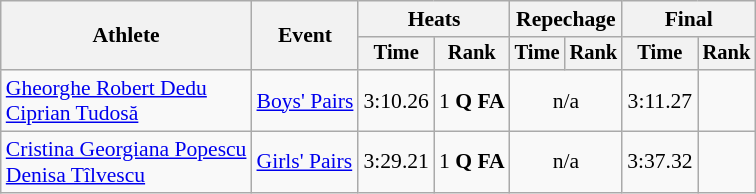<table class="wikitable" style="font-size:90%">
<tr>
<th rowspan="2">Athlete</th>
<th rowspan="2">Event</th>
<th colspan="2">Heats</th>
<th colspan="2">Repechage</th>
<th colspan="2">Final</th>
</tr>
<tr style="font-size:95%">
<th>Time</th>
<th>Rank</th>
<th>Time</th>
<th>Rank</th>
<th>Time</th>
<th>Rank</th>
</tr>
<tr align=center>
<td align=left><a href='#'>Gheorghe Robert Dedu</a><br><a href='#'>Ciprian Tudosă</a></td>
<td align=left><a href='#'>Boys' Pairs</a></td>
<td>3:10.26</td>
<td>1 <strong>Q FA</strong></td>
<td colspan = 2 align=center>n/a</td>
<td>3:11.27</td>
<td></td>
</tr>
<tr align=center>
<td align=left><a href='#'>Cristina Georgiana Popescu</a><br><a href='#'>Denisa Tîlvescu</a></td>
<td align=left><a href='#'>Girls' Pairs</a></td>
<td>3:29.21</td>
<td>1 <strong>Q FA</strong></td>
<td colspan = 2 align=center>n/a</td>
<td>3:37.32</td>
<td></td>
</tr>
</table>
